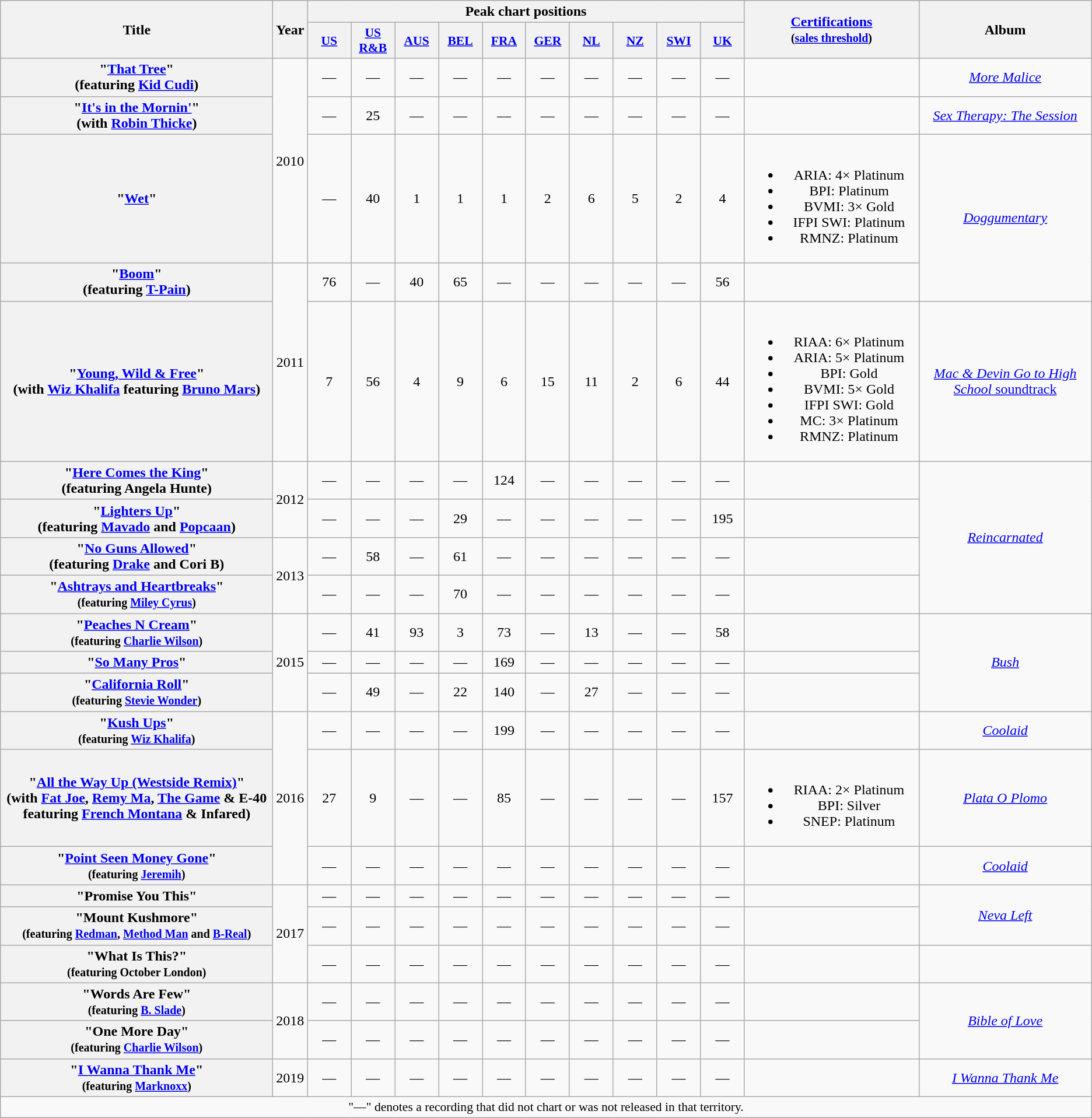<table class="wikitable plainrowheaders" style="text-align:center;">
<tr>
<th scope="col" rowspan="2" style="width:19em;">Title</th>
<th scope="col" rowspan="2">Year</th>
<th scope="col" colspan="10">Peak chart positions</th>
<th scope="col" rowspan="2" style="width:12em;"><a href='#'>Certifications</a><br><small>(<a href='#'>sales threshold</a>)</small></th>
<th scope="col" rowspan="2">Album</th>
</tr>
<tr>
<th scope="col" style="width:3em; font-size:90%"><a href='#'>US</a><br></th>
<th scope="col" style="width:3em; font-size:90%"><a href='#'>US<br>R&B</a><br></th>
<th scope="col" style="width:3em; font-size:90%"><a href='#'>AUS</a><br></th>
<th scope="col" style="width:3em; font-size:90%"><a href='#'>BEL</a><br></th>
<th scope="col" style="width:3em; font-size:90%"><a href='#'>FRA</a><br></th>
<th scope="col" style="width:3em; font-size:90%"><a href='#'>GER</a><br></th>
<th scope="col" style="width:3em; font-size:90%"><a href='#'>NL</a><br></th>
<th scope="col" style="width:3em; font-size:90%"><a href='#'>NZ</a><br></th>
<th scope="col" style="width:3em; font-size:90%"><a href='#'>SWI</a><br></th>
<th scope="col" style="width:3em; font-size:90%"><a href='#'>UK</a><br></th>
</tr>
<tr>
<th scope="row">"<a href='#'>That Tree</a>"<br><span>(featuring <a href='#'>Kid Cudi</a>)</span></th>
<td rowspan="3">2010</td>
<td>—</td>
<td>—</td>
<td>—</td>
<td>—</td>
<td>—</td>
<td>—</td>
<td>—</td>
<td>—</td>
<td>—</td>
<td>—</td>
<td></td>
<td><em><a href='#'>More Malice</a></em></td>
</tr>
<tr>
<th scope="row">"<a href='#'>It's in the Mornin'</a>"<br><span>(with <a href='#'>Robin Thicke</a>)</span></th>
<td>—</td>
<td>25</td>
<td>—</td>
<td>—</td>
<td>—</td>
<td>—</td>
<td>—</td>
<td>—</td>
<td>—</td>
<td>—</td>
<td></td>
<td><em><a href='#'>Sex Therapy: The Session</a></em></td>
</tr>
<tr>
<th scope="row">"<a href='#'>Wet</a>"</th>
<td>—</td>
<td>40</td>
<td>1</td>
<td>1</td>
<td>1</td>
<td>2</td>
<td>6</td>
<td>5</td>
<td>2</td>
<td>4</td>
<td><br><ul><li>ARIA: 4× Platinum</li><li>BPI: Platinum</li><li>BVMI: 3× Gold</li><li>IFPI SWI: Platinum</li><li>RMNZ: Platinum</li></ul></td>
<td rowspan="2"><em><a href='#'>Doggumentary</a></em></td>
</tr>
<tr>
<th scope="row">"<a href='#'>Boom</a>"<br><span>(featuring <a href='#'>T-Pain</a>)</span></th>
<td rowspan="2">2011</td>
<td>76</td>
<td>—</td>
<td>40</td>
<td>65</td>
<td>—</td>
<td>—</td>
<td>—</td>
<td>—</td>
<td>—</td>
<td>56</td>
<td></td>
</tr>
<tr>
<th scope="row">"<a href='#'>Young, Wild & Free</a>"<br><span>(with <a href='#'>Wiz Khalifa</a> featuring <a href='#'>Bruno Mars</a>)</span></th>
<td>7</td>
<td>56</td>
<td>4</td>
<td>9</td>
<td>6</td>
<td>15</td>
<td>11</td>
<td>2</td>
<td>6</td>
<td>44</td>
<td><br><ul><li>RIAA: 6× Platinum</li><li>ARIA: 5× Platinum</li><li>BPI: Gold</li><li>BVMI: 5× Gold</li><li>IFPI SWI: Gold</li><li>MC: 3× Platinum</li><li>RMNZ: Platinum</li></ul></td>
<td><a href='#'><em>Mac & Devin Go to High School</em> soundtrack</a></td>
</tr>
<tr>
<th scope="row">"<a href='#'>Here Comes the King</a>"<br><span>(featuring Angela Hunte)</span></th>
<td rowspan="2">2012</td>
<td>—</td>
<td>—</td>
<td>—</td>
<td>—</td>
<td>124</td>
<td>—</td>
<td>—</td>
<td>—</td>
<td>—</td>
<td>—</td>
<td></td>
<td rowspan="4"><em><a href='#'>Reincarnated</a></em></td>
</tr>
<tr>
<th scope="row">"<a href='#'>Lighters Up</a>"<br><span>(featuring <a href='#'>Mavado</a> and <a href='#'>Popcaan</a>)</span></th>
<td>—</td>
<td>—</td>
<td>—</td>
<td>29</td>
<td>—</td>
<td>—</td>
<td>—</td>
<td>—</td>
<td>—</td>
<td>195</td>
<td></td>
</tr>
<tr>
<th scope="row">"<a href='#'>No Guns Allowed</a>"<br><span>(featuring <a href='#'>Drake</a> and Cori B)</span></th>
<td rowspan="2">2013</td>
<td>—</td>
<td>58</td>
<td>—</td>
<td>61</td>
<td>—</td>
<td>—</td>
<td>—</td>
<td>—</td>
<td>—</td>
<td>—</td>
<td></td>
</tr>
<tr>
<th scope="row">"<a href='#'>Ashtrays and Heartbreaks</a>" <br><small>(featuring <a href='#'>Miley Cyrus</a>)</small></th>
<td>—</td>
<td>—</td>
<td>—</td>
<td>70</td>
<td>—</td>
<td>—</td>
<td>—</td>
<td>—</td>
<td>—</td>
<td>—</td>
<td></td>
</tr>
<tr>
<th scope="row">"<a href='#'>Peaches N Cream</a>" <br><small>(featuring <a href='#'>Charlie Wilson</a>)</small></th>
<td rowspan="3">2015</td>
<td>—</td>
<td>41</td>
<td>93</td>
<td>3</td>
<td>73</td>
<td>—</td>
<td>13</td>
<td>—</td>
<td>—</td>
<td>58</td>
<td></td>
<td rowspan="3"><em><a href='#'>Bush</a></em></td>
</tr>
<tr>
<th scope="row">"<a href='#'>So Many Pros</a>"</th>
<td>—</td>
<td>—</td>
<td>—</td>
<td>—</td>
<td>169</td>
<td>—</td>
<td>—</td>
<td>—</td>
<td>—</td>
<td>—</td>
<td></td>
</tr>
<tr>
<th scope="row">"<a href='#'>California Roll</a>"<br><small>(featuring <a href='#'>Stevie Wonder</a>)</small></th>
<td>—</td>
<td>49</td>
<td>—</td>
<td>22</td>
<td>140</td>
<td>—</td>
<td>27</td>
<td>—</td>
<td>—</td>
<td>—</td>
<td></td>
</tr>
<tr>
<th scope="row">"<a href='#'>Kush Ups</a>"<br><small>(featuring <a href='#'>Wiz Khalifa</a>)</small></th>
<td rowspan="3">2016</td>
<td>—</td>
<td>—</td>
<td>—</td>
<td>—</td>
<td>199</td>
<td>—</td>
<td>—</td>
<td>—</td>
<td>—</td>
<td>—</td>
<td></td>
<td><em><a href='#'>Coolaid</a></em></td>
</tr>
<tr>
<th scope="row">"<a href='#'>All the Way Up (Westside Remix)</a>"<br><span>(with <a href='#'>Fat Joe</a>, <a href='#'>Remy Ma</a>, <a href='#'>The Game</a> & E-40 featuring <a href='#'>French Montana</a> & Infared)</span></th>
<td>27</td>
<td>9</td>
<td>—</td>
<td>—</td>
<td>85</td>
<td>—</td>
<td>—</td>
<td>—</td>
<td>—</td>
<td>157</td>
<td><br><ul><li>RIAA: 2× Platinum</li><li>BPI: Silver</li><li>SNEP: Platinum</li></ul></td>
<td><a href='#'><em>Plata O Plomo</em></a></td>
</tr>
<tr>
<th scope="row">"<a href='#'>Point Seen Money Gone</a>"<br><small>(featuring <a href='#'>Jeremih</a>)</small></th>
<td>—</td>
<td>—</td>
<td>—</td>
<td>—</td>
<td>—</td>
<td>—</td>
<td>—</td>
<td>—</td>
<td>—</td>
<td>—</td>
<td></td>
<td><em><a href='#'>Coolaid</a></em></td>
</tr>
<tr>
<th scope="row">"Promise You This"</th>
<td rowspan="3">2017</td>
<td>—</td>
<td>—</td>
<td>—</td>
<td>—</td>
<td>—</td>
<td>—</td>
<td>—</td>
<td>—</td>
<td>—</td>
<td>—</td>
<td></td>
<td rowspan="2"><em><a href='#'>Neva Left</a></em></td>
</tr>
<tr>
<th scope="row">"Mount Kushmore"<br><small>(featuring <a href='#'>Redman</a>, <a href='#'>Method Man</a> and <a href='#'>B-Real</a>)</small></th>
<td>—</td>
<td>—</td>
<td>—</td>
<td>—</td>
<td>—</td>
<td>—</td>
<td>—</td>
<td>—</td>
<td>—</td>
<td>—</td>
<td></td>
</tr>
<tr>
<th scope="row">"What Is This?"<br><small>(featuring October London)</small></th>
<td>—</td>
<td>—</td>
<td>—</td>
<td>—</td>
<td>—</td>
<td>—</td>
<td>—</td>
<td>—</td>
<td>—</td>
<td>—</td>
<td></td>
<td></td>
</tr>
<tr>
<th scope="row">"Words Are Few"<br><small>(featuring <a href='#'>B. Slade</a>)</small></th>
<td rowspan="2">2018</td>
<td>—</td>
<td>—</td>
<td>—</td>
<td>—</td>
<td>—</td>
<td>—</td>
<td>—</td>
<td>—</td>
<td>—</td>
<td>—</td>
<td></td>
<td rowspan="2"><em><a href='#'>Bible of Love</a></em></td>
</tr>
<tr>
<th scope="row">"One More Day"<br><small>(featuring <a href='#'>Charlie Wilson</a>)</small></th>
<td>—</td>
<td>—</td>
<td>—</td>
<td>—</td>
<td>—</td>
<td>—</td>
<td>—</td>
<td>—</td>
<td>—</td>
<td>—</td>
<td></td>
</tr>
<tr>
<th scope="row">"<a href='#'>I Wanna Thank Me</a>"<br><small>(featuring <a href='#'>Marknoxx</a>)</small></th>
<td>2019</td>
<td>—</td>
<td>—</td>
<td>—</td>
<td>—</td>
<td>—</td>
<td>—</td>
<td>—</td>
<td>—</td>
<td>—</td>
<td>—</td>
<td></td>
<td><em><a href='#'>I Wanna Thank Me</a></em></td>
</tr>
<tr>
<td colspan="15" style="font-size:90%">"—" denotes a recording that did not chart or was not released in that territory.</td>
</tr>
</table>
